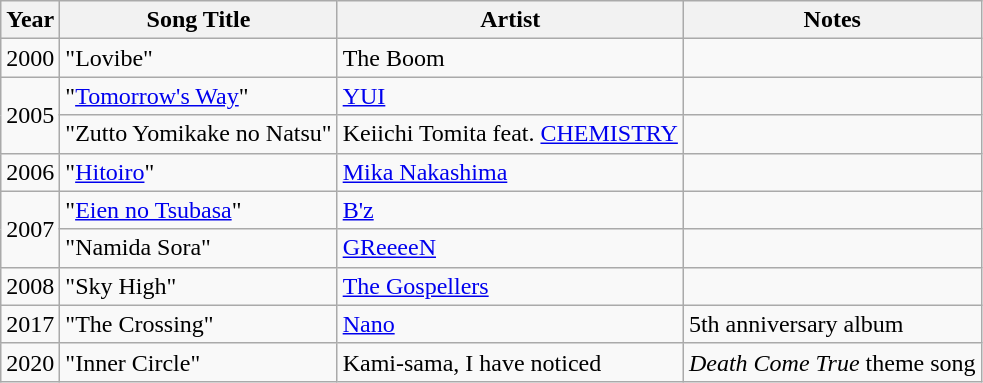<table class="wikitable">
<tr>
<th>Year</th>
<th>Song Title</th>
<th>Artist</th>
<th>Notes</th>
</tr>
<tr>
<td>2000</td>
<td>"Lovibe"</td>
<td>The Boom</td>
<td></td>
</tr>
<tr>
<td rowspan="2">2005</td>
<td>"<a href='#'>Tomorrow's Way</a>"</td>
<td><a href='#'>YUI</a></td>
<td></td>
</tr>
<tr>
<td>"Zutto Yomikake no Natsu"</td>
<td>Keiichi Tomita feat. <a href='#'>CHEMISTRY</a></td>
<td></td>
</tr>
<tr>
<td>2006</td>
<td>"<a href='#'>Hitoiro</a>"</td>
<td><a href='#'>Mika Nakashima</a></td>
<td></td>
</tr>
<tr>
<td rowspan="2">2007</td>
<td>"<a href='#'>Eien no Tsubasa</a>"</td>
<td><a href='#'>B'z</a></td>
<td></td>
</tr>
<tr>
<td>"Namida Sora"</td>
<td><a href='#'>GReeeeN</a></td>
<td></td>
</tr>
<tr>
<td>2008</td>
<td>"Sky High"</td>
<td><a href='#'>The Gospellers</a></td>
<td></td>
</tr>
<tr>
<td>2017</td>
<td>"The Crossing"</td>
<td><a href='#'>Nano</a></td>
<td>5th anniversary album</td>
</tr>
<tr>
<td>2020</td>
<td>"Inner Circle"</td>
<td>Kami-sama, I have noticed</td>
<td><em>Death Come True</em> theme song</td>
</tr>
</table>
